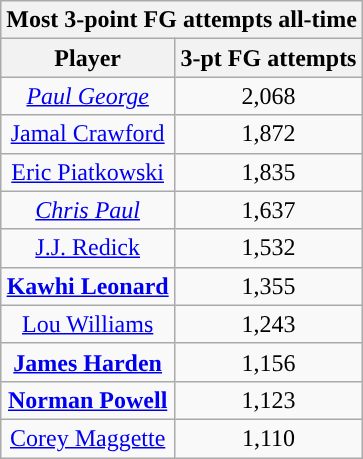<table class="wikitable sortable" style="text-align:center">
<tr>
<th colspan="2">Most 3-point FG attempts all-time</th>
</tr>
<tr>
<th>Player</th>
<th>3-pt FG attempts</th>
</tr>
<tr>
<td><em><a href='#'>Paul George</a></em></td>
<td>2,068</td>
</tr>
<tr>
<td><a href='#'>Jamal Crawford</a></td>
<td>1,872</td>
</tr>
<tr>
<td><a href='#'>Eric Piatkowski</a></td>
<td>1,835</td>
</tr>
<tr>
<td><em><a href='#'>Chris Paul</a></em></td>
<td>1,637</td>
</tr>
<tr>
<td><a href='#'>J.J. Redick</a></td>
<td>1,532</td>
</tr>
<tr>
<td><strong><a href='#'>Kawhi Leonard</a></strong></td>
<td>1,355</td>
</tr>
<tr>
<td><a href='#'>Lou Williams</a></td>
<td>1,243</td>
</tr>
<tr>
<td><strong><a href='#'>James Harden</a></strong></td>
<td>1,156</td>
</tr>
<tr>
<td><strong><a href='#'>Norman Powell</a></strong></td>
<td>1,123</td>
</tr>
<tr>
<td><a href='#'>Corey Maggette</a></td>
<td>1,110</td>
</tr>
</table>
